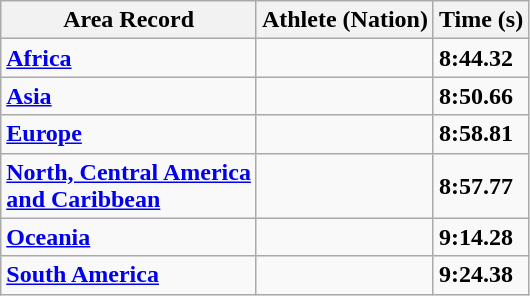<table class="wikitable">
<tr>
<th>Area Record</th>
<th>Athlete (Nation)</th>
<th>Time (s)</th>
</tr>
<tr>
<td><strong><a href='#'>Africa</a> </strong></td>
<td></td>
<td><strong>8:44.32</strong> </td>
</tr>
<tr>
<td><strong><a href='#'>Asia</a> </strong></td>
<td></td>
<td><strong>8:50.66</strong></td>
</tr>
<tr>
<td><strong><a href='#'>Europe</a> </strong></td>
<td></td>
<td><strong>8:58.81</strong></td>
</tr>
<tr>
<td><strong><a href='#'>North, Central America<br> and Caribbean</a> </strong></td>
<td></td>
<td><strong>8:57.77</strong></td>
</tr>
<tr>
<td><strong><a href='#'>Oceania</a> </strong></td>
<td></td>
<td><strong>9:14.28</strong></td>
</tr>
<tr>
<td><strong><a href='#'>South America</a> </strong></td>
<td></td>
<td><strong>9:24.38</strong></td>
</tr>
</table>
